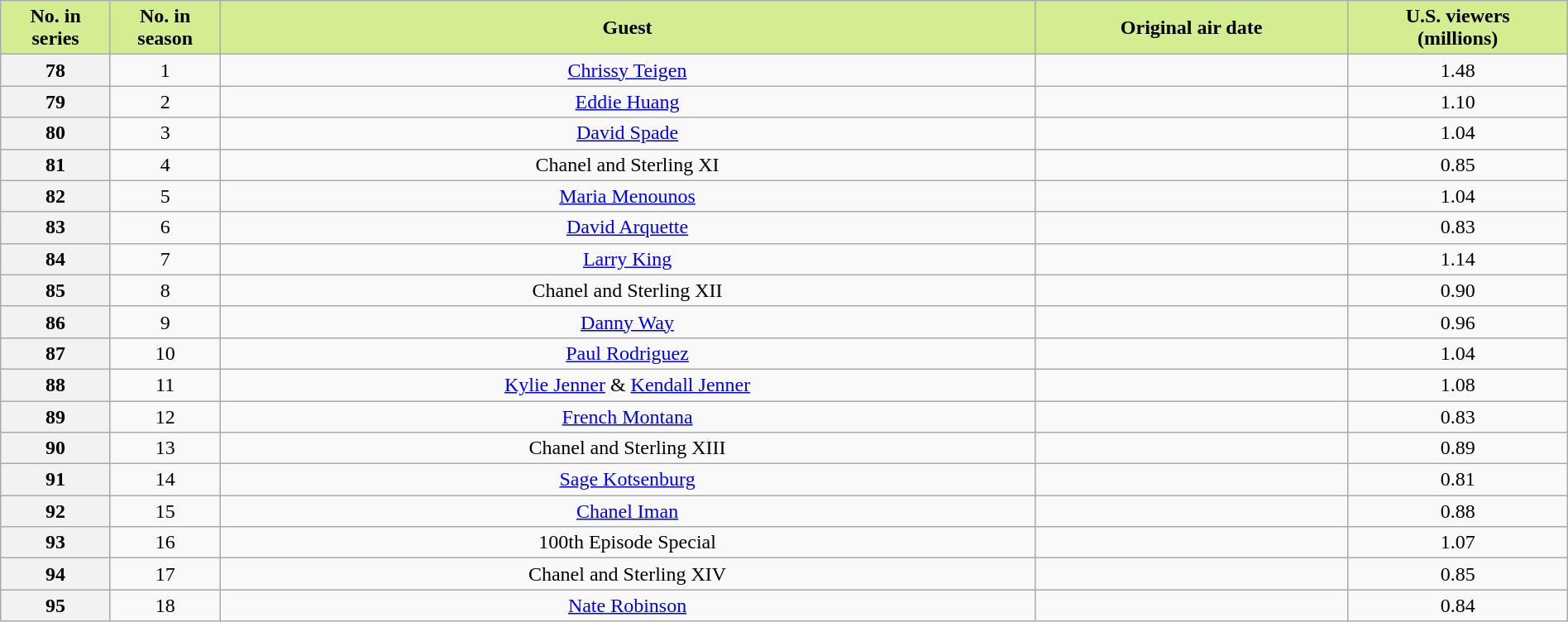<table class="wikitable plainrowheaders" style="width:100%;text-align: center">
<tr>
<th scope="col" style="background-color: #D4ED91; color: #000000;" width=7%>No. in<br>series</th>
<th scope="col" style="background-color: #D4ED91; color: #000000;" width=7%>No. in<br>season</th>
<th scope="col" style="background-color: #D4ED91; color: #000000;">Guest</th>
<th scope="col" style="background-color: #D4ED91; color: #000000;" width=20%>Original air date</th>
<th scope="col" style="background-color: #D4ED91; color: #000000;" width=14%>U.S. viewers<br>(millions)</th>
</tr>
<tr>
<th>78</th>
<td>1</td>
<td><a href='#'>Chrissy Teigen</a></td>
<td></td>
<td>1.48</td>
</tr>
<tr>
<th>79</th>
<td>2</td>
<td><a href='#'>Eddie Huang</a></td>
<td></td>
<td>1.10</td>
</tr>
<tr>
<th>80</th>
<td>3</td>
<td><a href='#'>David Spade</a></td>
<td></td>
<td>1.04</td>
</tr>
<tr>
<th>81</th>
<td>4</td>
<td>Chanel and Sterling XI</td>
<td></td>
<td>0.85</td>
</tr>
<tr>
<th>82</th>
<td>5</td>
<td><a href='#'>Maria Menounos</a></td>
<td></td>
<td>1.04</td>
</tr>
<tr>
<th>83</th>
<td>6</td>
<td><a href='#'>David Arquette</a></td>
<td></td>
<td>0.83</td>
</tr>
<tr>
<th>84</th>
<td>7</td>
<td><a href='#'>Larry King</a></td>
<td></td>
<td>1.14</td>
</tr>
<tr>
<th>85</th>
<td>8</td>
<td>Chanel and Sterling XII</td>
<td></td>
<td>0.90</td>
</tr>
<tr>
<th>86</th>
<td>9</td>
<td><a href='#'>Danny Way</a></td>
<td></td>
<td>0.96</td>
</tr>
<tr>
<th>87</th>
<td>10</td>
<td><a href='#'>Paul Rodriguez</a></td>
<td></td>
<td>1.04</td>
</tr>
<tr>
<th>88</th>
<td>11</td>
<td><a href='#'>Kylie Jenner</a> & <a href='#'>Kendall Jenner</a></td>
<td></td>
<td>1.08</td>
</tr>
<tr>
<th>89</th>
<td>12</td>
<td><a href='#'>French Montana</a></td>
<td></td>
<td>0.83</td>
</tr>
<tr>
<th>90</th>
<td>13</td>
<td>Chanel and Sterling XIII</td>
<td></td>
<td>0.89</td>
</tr>
<tr>
<th>91</th>
<td>14</td>
<td><a href='#'>Sage Kotsenburg</a></td>
<td></td>
<td>0.81</td>
</tr>
<tr>
<th>92</th>
<td>15</td>
<td><a href='#'>Chanel Iman</a></td>
<td></td>
<td>0.88</td>
</tr>
<tr>
<th>93</th>
<td>16</td>
<td>100th Episode Special</td>
<td></td>
<td>1.07</td>
</tr>
<tr>
<th>94</th>
<td>17</td>
<td>Chanel and Sterling XIV</td>
<td></td>
<td>0.85</td>
</tr>
<tr>
<th>95</th>
<td>18</td>
<td><a href='#'>Nate Robinson</a></td>
<td></td>
<td>0.84</td>
</tr>
</table>
